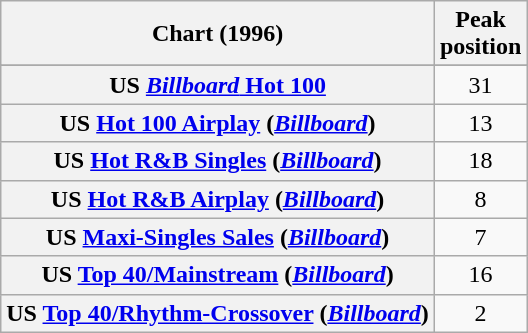<table class="wikitable sortable plainrowheaders" style="text-align:center">
<tr>
<th scope="col">Chart (1996)</th>
<th scope="col">Peak<br> position</th>
</tr>
<tr>
</tr>
<tr>
</tr>
<tr>
<th scope="row">US <a href='#'><em>Billboard</em> Hot 100</a></th>
<td>31</td>
</tr>
<tr>
<th scope="row">US <a href='#'>Hot 100 Airplay</a> (<em><a href='#'>Billboard</a></em>)</th>
<td>13</td>
</tr>
<tr>
<th scope="row">US <a href='#'>Hot R&B Singles</a> (<em><a href='#'>Billboard</a></em>)</th>
<td>18</td>
</tr>
<tr>
<th scope="row">US <a href='#'>Hot R&B Airplay</a> (<em><a href='#'>Billboard</a></em>)</th>
<td>8</td>
</tr>
<tr>
<th scope="row">US <a href='#'>Maxi-Singles Sales</a> (<em><a href='#'>Billboard</a></em>)</th>
<td>7</td>
</tr>
<tr>
<th scope="row">US <a href='#'>Top 40/Mainstream</a> (<em><a href='#'>Billboard</a></em>)</th>
<td>16</td>
</tr>
<tr>
<th scope="row">US <a href='#'>Top 40/Rhythm-Crossover</a> (<em><a href='#'>Billboard</a></em>)</th>
<td>2</td>
</tr>
</table>
